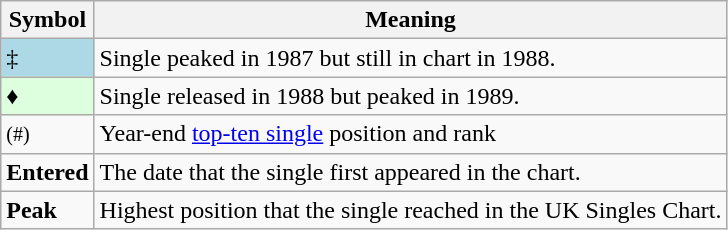<table Class="wikitable">
<tr>
<th>Symbol</th>
<th>Meaning</th>
</tr>
<tr>
<td style="background:lightblue;">‡</td>
<td>Single peaked in 1987 but still in chart in 1988.</td>
</tr>
<tr>
<td style="background:#dfd;">♦</td>
<td>Single released in 1988 but peaked in 1989.</td>
</tr>
<tr>
<td><small>(#)</small></td>
<td>Year-end <a href='#'>top-ten single</a> position and rank</td>
</tr>
<tr>
<td><strong>Entered</strong></td>
<td>The date that the single first appeared in the chart.</td>
</tr>
<tr>
<td><strong>Peak</strong></td>
<td>Highest position that the single reached in the UK Singles Chart.</td>
</tr>
</table>
